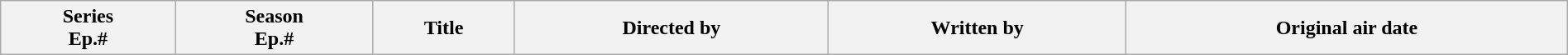<table class="wikitable plainrowheaders" style="width:100%; margin:auto;">
<tr>
<th>Series<br>Ep.#</th>
<th>Season<br>Ep.#</th>
<th>Title</th>
<th>Directed by</th>
<th>Written by</th>
<th>Original air date<br>











</th>
</tr>
</table>
